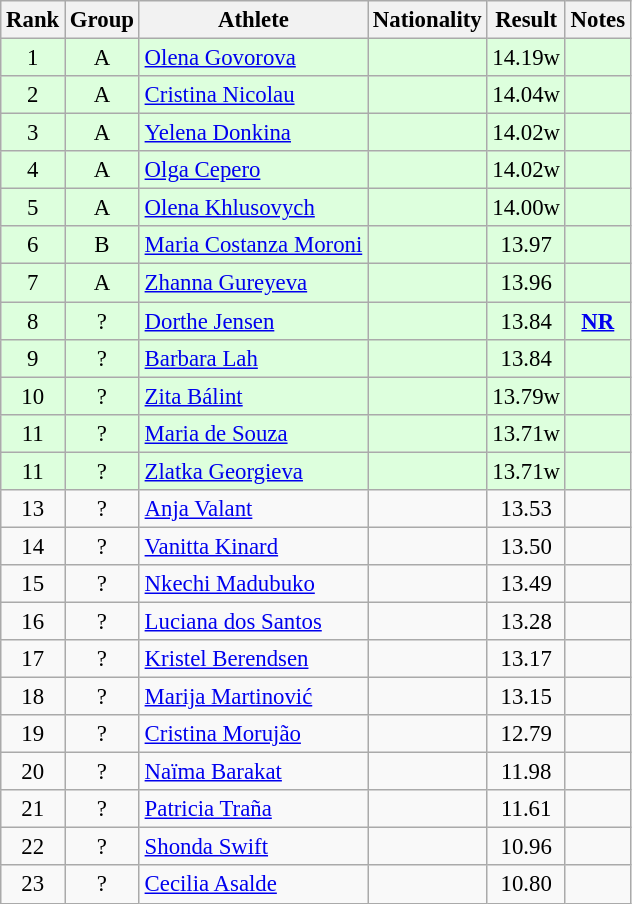<table class="wikitable sortable" style="text-align:center;font-size:95%">
<tr>
<th>Rank</th>
<th>Group</th>
<th>Athlete</th>
<th>Nationality</th>
<th>Result</th>
<th>Notes</th>
</tr>
<tr bgcolor=ddffdd>
<td>1</td>
<td>A</td>
<td align="left"><a href='#'>Olena Govorova</a></td>
<td align=left></td>
<td>14.19w</td>
<td></td>
</tr>
<tr bgcolor=ddffdd>
<td>2</td>
<td>A</td>
<td align="left"><a href='#'>Cristina Nicolau</a></td>
<td align=left></td>
<td>14.04w</td>
<td></td>
</tr>
<tr bgcolor=ddffdd>
<td>3</td>
<td>A</td>
<td align="left"><a href='#'>Yelena Donkina</a></td>
<td align=left></td>
<td>14.02w</td>
<td></td>
</tr>
<tr bgcolor=ddffdd>
<td>4</td>
<td>A</td>
<td align="left"><a href='#'>Olga Cepero</a></td>
<td align=left></td>
<td>14.02w</td>
<td></td>
</tr>
<tr bgcolor=ddffdd>
<td>5</td>
<td>A</td>
<td align="left"><a href='#'>Olena Khlusovych</a></td>
<td align=left></td>
<td>14.00w</td>
<td></td>
</tr>
<tr bgcolor=ddffdd>
<td>6</td>
<td>B</td>
<td align="left"><a href='#'>Maria Costanza Moroni</a></td>
<td align=left></td>
<td>13.97</td>
<td></td>
</tr>
<tr bgcolor=ddffdd>
<td>7</td>
<td>A</td>
<td align="left"><a href='#'>Zhanna Gureyeva</a></td>
<td align=left></td>
<td>13.96</td>
<td></td>
</tr>
<tr bgcolor=ddffdd>
<td>8</td>
<td>?</td>
<td align="left"><a href='#'>Dorthe Jensen</a></td>
<td align=left></td>
<td>13.84</td>
<td><strong><a href='#'>NR</a></strong></td>
</tr>
<tr bgcolor=ddffdd>
<td>9</td>
<td>?</td>
<td align="left"><a href='#'>Barbara Lah</a></td>
<td align=left></td>
<td>13.84</td>
<td></td>
</tr>
<tr bgcolor=ddffdd>
<td>10</td>
<td>?</td>
<td align="left"><a href='#'>Zita Bálint</a></td>
<td align=left></td>
<td>13.79w</td>
<td></td>
</tr>
<tr bgcolor=ddffdd>
<td>11</td>
<td>?</td>
<td align="left"><a href='#'>Maria de Souza</a></td>
<td align=left></td>
<td>13.71w</td>
<td></td>
</tr>
<tr bgcolor=ddffdd>
<td>11</td>
<td>?</td>
<td align="left"><a href='#'>Zlatka Georgieva</a></td>
<td align=left></td>
<td>13.71w</td>
<td></td>
</tr>
<tr>
<td>13</td>
<td>?</td>
<td align="left"><a href='#'>Anja Valant</a></td>
<td align=left></td>
<td>13.53</td>
<td></td>
</tr>
<tr>
<td>14</td>
<td>?</td>
<td align="left"><a href='#'>Vanitta Kinard</a></td>
<td align=left></td>
<td>13.50</td>
<td></td>
</tr>
<tr>
<td>15</td>
<td>?</td>
<td align="left"><a href='#'>Nkechi Madubuko</a></td>
<td align=left></td>
<td>13.49</td>
<td></td>
</tr>
<tr>
<td>16</td>
<td>?</td>
<td align="left"><a href='#'>Luciana dos Santos</a></td>
<td align=left></td>
<td>13.28</td>
<td></td>
</tr>
<tr>
<td>17</td>
<td>?</td>
<td align="left"><a href='#'>Kristel Berendsen</a></td>
<td align=left></td>
<td>13.17</td>
<td></td>
</tr>
<tr>
<td>18</td>
<td>?</td>
<td align="left"><a href='#'>Marija Martinović</a></td>
<td align=left></td>
<td>13.15</td>
<td></td>
</tr>
<tr>
<td>19</td>
<td>?</td>
<td align="left"><a href='#'>Cristina Morujão</a></td>
<td align=left></td>
<td>12.79</td>
<td></td>
</tr>
<tr>
<td>20</td>
<td>?</td>
<td align="left"><a href='#'>Naïma Barakat</a></td>
<td align=left></td>
<td>11.98</td>
<td></td>
</tr>
<tr>
<td>21</td>
<td>?</td>
<td align="left"><a href='#'>Patricia Traña</a></td>
<td align=left></td>
<td>11.61</td>
<td></td>
</tr>
<tr>
<td>22</td>
<td>?</td>
<td align="left"><a href='#'>Shonda Swift</a></td>
<td align=left></td>
<td>10.96</td>
<td></td>
</tr>
<tr>
<td>23</td>
<td>?</td>
<td align="left"><a href='#'>Cecilia Asalde</a></td>
<td align=left></td>
<td>10.80</td>
<td></td>
</tr>
</table>
